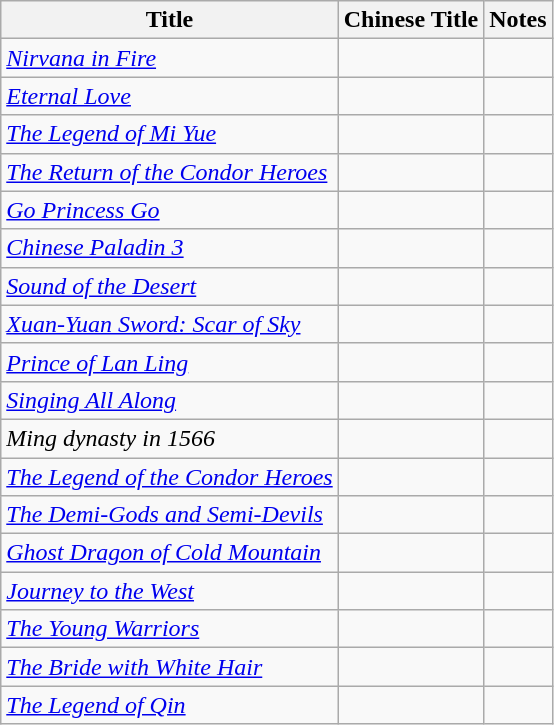<table class="wikitable">
<tr>
<th>Title</th>
<th>Chinese Title</th>
<th>Notes</th>
</tr>
<tr>
<td><em><a href='#'>Nirvana in Fire</a></em></td>
<td></td>
<td></td>
</tr>
<tr>
<td><em><a href='#'>Eternal Love</a></em></td>
<td></td>
<td></td>
</tr>
<tr>
<td><em><a href='#'>The Legend of Mi Yue</a></em></td>
<td></td>
<td></td>
</tr>
<tr>
<td><em><a href='#'>The Return of the Condor Heroes</a></em></td>
<td></td>
<td></td>
</tr>
<tr>
<td><em><a href='#'>Go Princess Go</a></em></td>
<td></td>
<td></td>
</tr>
<tr>
<td><em><a href='#'>Chinese Paladin 3</a></em></td>
<td></td>
<td></td>
</tr>
<tr>
<td><em><a href='#'>Sound of the Desert</a></em></td>
<td></td>
<td></td>
</tr>
<tr>
<td><em><a href='#'>Xuan-Yuan Sword: Scar of Sky</a></em></td>
<td></td>
<td></td>
</tr>
<tr>
<td><em><a href='#'>Prince of Lan Ling</a></em></td>
<td></td>
<td></td>
</tr>
<tr>
<td><em><a href='#'>Singing All Along</a></em></td>
<td></td>
<td></td>
</tr>
<tr>
<td><em>Ming dynasty in 1566</em></td>
<td></td>
<td></td>
</tr>
<tr>
<td><em><a href='#'>The Legend of the Condor Heroes</a></em></td>
<td></td>
<td></td>
</tr>
<tr>
<td><em><a href='#'>The Demi-Gods and Semi-Devils</a></em></td>
<td></td>
<td></td>
</tr>
<tr>
<td><em><a href='#'>Ghost Dragon of Cold Mountain</a></em></td>
<td></td>
<td></td>
</tr>
<tr>
<td><em><a href='#'>Journey to the West</a></em></td>
<td></td>
<td></td>
</tr>
<tr>
<td><em><a href='#'>The Young Warriors</a></em></td>
<td></td>
<td></td>
</tr>
<tr>
<td><em><a href='#'>The Bride with White Hair</a></em></td>
<td></td>
<td></td>
</tr>
<tr>
<td><em><a href='#'>The Legend of Qin</a></em></td>
<td></td>
<td></td>
</tr>
</table>
